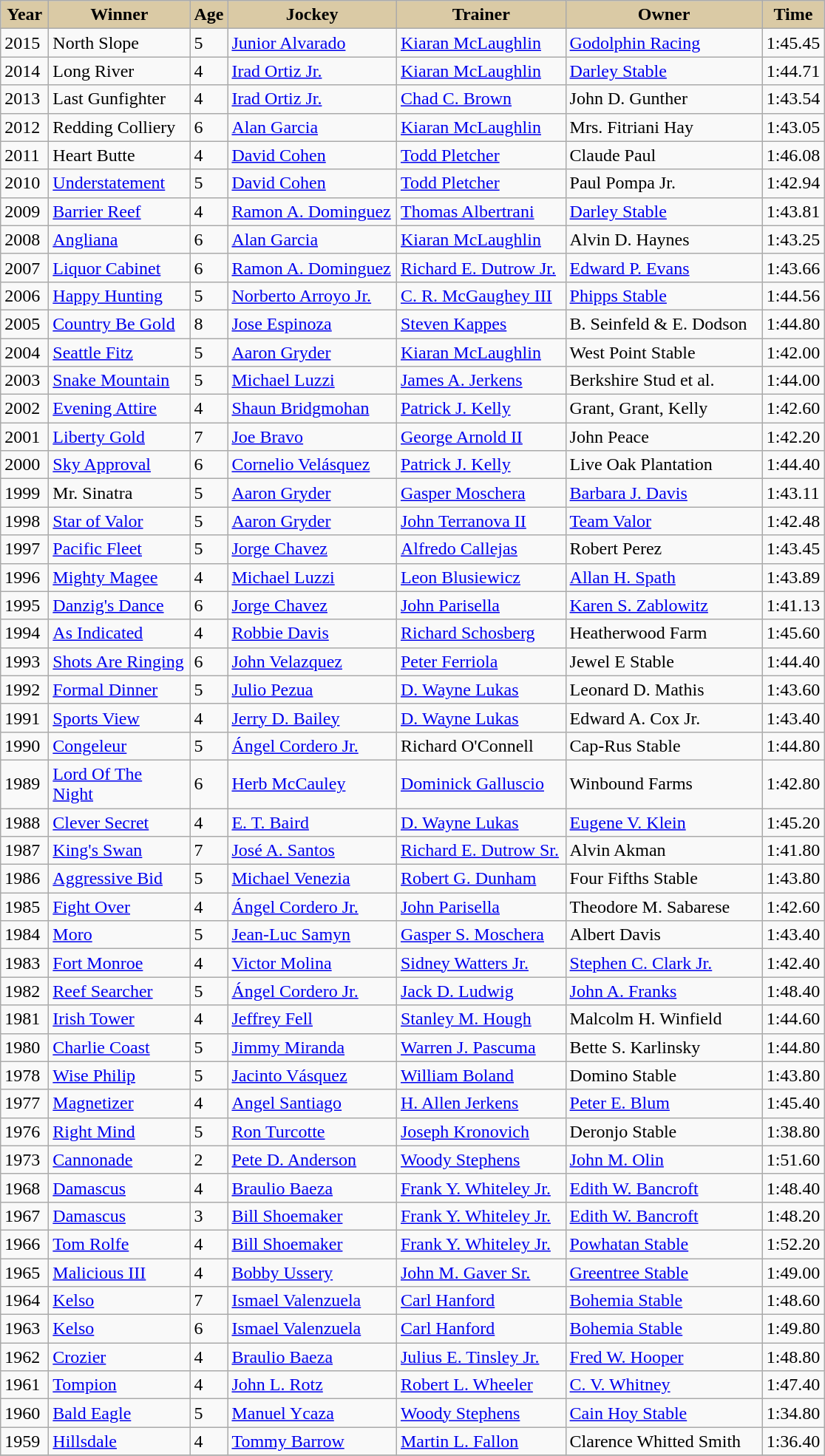<table class="wikitable sortable">
<tr>
<th style="background-color:#DACAA5; width:36px">Year<br></th>
<th style="background-color:#DACAA5; width:120px">Winner<br></th>
<th style="background-color:#DACAA5">Age<br></th>
<th style="background-color:#DACAA5; width:145px">Jockey<br></th>
<th style="background-color:#DACAA5; width:145px">Trainer<br></th>
<th style="background-color:#DACAA5; width:170px">Owner<br></th>
<th style="background-color:#DACAA5">Time<br></th>
</tr>
<tr>
<td>2015</td>
<td>North Slope</td>
<td>5</td>
<td><a href='#'>Junior Alvarado</a></td>
<td><a href='#'>Kiaran McLaughlin</a></td>
<td><a href='#'>Godolphin Racing</a></td>
<td>1:45.45</td>
</tr>
<tr>
<td>2014</td>
<td>Long River</td>
<td>4</td>
<td><a href='#'>Irad Ortiz Jr.</a></td>
<td><a href='#'>Kiaran McLaughlin</a></td>
<td><a href='#'>Darley Stable</a></td>
<td>1:44.71</td>
</tr>
<tr>
<td>2013</td>
<td>Last Gunfighter</td>
<td>4</td>
<td><a href='#'>Irad Ortiz Jr.</a></td>
<td><a href='#'>Chad C. Brown</a></td>
<td>John D. Gunther</td>
<td>1:43.54</td>
</tr>
<tr>
<td>2012</td>
<td>Redding Colliery</td>
<td>6</td>
<td><a href='#'>Alan Garcia</a></td>
<td><a href='#'>Kiaran McLaughlin</a></td>
<td>Mrs. Fitriani Hay</td>
<td>1:43.05</td>
</tr>
<tr>
<td>2011</td>
<td>Heart Butte</td>
<td>4</td>
<td><a href='#'>David Cohen</a></td>
<td><a href='#'>Todd Pletcher</a></td>
<td>Claude Paul</td>
<td>1:46.08</td>
</tr>
<tr>
<td>2010</td>
<td><a href='#'>Understatement</a></td>
<td>5</td>
<td><a href='#'>David Cohen</a></td>
<td><a href='#'>Todd Pletcher</a></td>
<td>Paul Pompa Jr.</td>
<td>1:42.94</td>
</tr>
<tr>
<td>2009</td>
<td><a href='#'>Barrier Reef</a></td>
<td>4</td>
<td><a href='#'>Ramon A. Dominguez</a></td>
<td><a href='#'>Thomas Albertrani</a></td>
<td><a href='#'>Darley Stable</a></td>
<td>1:43.81</td>
</tr>
<tr>
<td>2008</td>
<td><a href='#'>Angliana</a></td>
<td>6</td>
<td><a href='#'>Alan Garcia</a></td>
<td><a href='#'>Kiaran McLaughlin</a></td>
<td>Alvin D. Haynes</td>
<td>1:43.25</td>
</tr>
<tr>
<td>2007</td>
<td><a href='#'>Liquor Cabinet</a></td>
<td>6</td>
<td><a href='#'>Ramon A. Dominguez</a></td>
<td><a href='#'>Richard E. Dutrow Jr.</a></td>
<td><a href='#'>Edward P. Evans</a></td>
<td>1:43.66</td>
</tr>
<tr>
<td>2006</td>
<td><a href='#'>Happy Hunting</a></td>
<td>5</td>
<td><a href='#'>Norberto Arroyo Jr.</a></td>
<td><a href='#'>C. R. McGaughey III</a></td>
<td><a href='#'>Phipps Stable</a></td>
<td>1:44.56</td>
</tr>
<tr>
<td>2005</td>
<td><a href='#'>Country Be Gold</a></td>
<td>8</td>
<td><a href='#'>Jose Espinoza</a></td>
<td><a href='#'>Steven Kappes</a></td>
<td>B. Seinfeld & E. Dodson</td>
<td>1:44.80</td>
</tr>
<tr>
<td>2004</td>
<td><a href='#'>Seattle Fitz</a></td>
<td>5</td>
<td><a href='#'>Aaron Gryder</a></td>
<td><a href='#'>Kiaran McLaughlin</a></td>
<td>West Point Stable</td>
<td>1:42.00</td>
</tr>
<tr>
<td>2003</td>
<td><a href='#'>Snake Mountain</a></td>
<td>5</td>
<td><a href='#'>Michael Luzzi</a></td>
<td><a href='#'>James A. Jerkens</a></td>
<td>Berkshire Stud et al.</td>
<td>1:44.00</td>
</tr>
<tr>
<td>2002</td>
<td><a href='#'>Evening Attire</a></td>
<td>4</td>
<td><a href='#'>Shaun Bridgmohan</a></td>
<td><a href='#'>Patrick J. Kelly</a></td>
<td>Grant, Grant, Kelly</td>
<td>1:42.60</td>
</tr>
<tr>
<td>2001</td>
<td><a href='#'>Liberty Gold</a></td>
<td>7</td>
<td><a href='#'>Joe Bravo</a></td>
<td><a href='#'>George Arnold II</a></td>
<td>John Peace</td>
<td>1:42.20</td>
</tr>
<tr>
<td>2000</td>
<td><a href='#'>Sky Approval</a></td>
<td>6</td>
<td><a href='#'>Cornelio Velásquez</a></td>
<td><a href='#'>Patrick J. Kelly</a></td>
<td>Live Oak Plantation</td>
<td>1:44.40</td>
</tr>
<tr>
<td>1999</td>
<td>Mr. Sinatra</td>
<td>5</td>
<td><a href='#'>Aaron Gryder</a></td>
<td><a href='#'>Gasper Moschera</a></td>
<td><a href='#'>Barbara J. Davis</a></td>
<td>1:43.11</td>
</tr>
<tr>
<td>1998</td>
<td><a href='#'>Star of Valor</a></td>
<td>5</td>
<td><a href='#'>Aaron Gryder</a></td>
<td><a href='#'>John Terranova II</a></td>
<td><a href='#'>Team Valor</a></td>
<td>1:42.48</td>
</tr>
<tr>
<td>1997</td>
<td><a href='#'>Pacific Fleet</a></td>
<td>5</td>
<td><a href='#'>Jorge Chavez</a></td>
<td><a href='#'>Alfredo Callejas</a></td>
<td>Robert Perez</td>
<td>1:43.45</td>
</tr>
<tr>
<td>1996</td>
<td><a href='#'>Mighty Magee</a></td>
<td>4</td>
<td><a href='#'>Michael Luzzi</a></td>
<td><a href='#'>Leon Blusiewicz</a></td>
<td><a href='#'>Allan H. Spath</a></td>
<td>1:43.89</td>
</tr>
<tr>
<td>1995</td>
<td><a href='#'>Danzig's Dance</a></td>
<td>6</td>
<td><a href='#'>Jorge Chavez</a></td>
<td><a href='#'>John Parisella</a></td>
<td><a href='#'>Karen S. Zablowitz</a></td>
<td>1:41.13</td>
</tr>
<tr>
<td>1994</td>
<td><a href='#'>As Indicated</a></td>
<td>4</td>
<td><a href='#'>Robbie Davis</a></td>
<td><a href='#'>Richard Schosberg</a></td>
<td>Heatherwood Farm</td>
<td>1:45.60</td>
</tr>
<tr>
<td>1993</td>
<td><a href='#'>Shots Are Ringing</a></td>
<td>6</td>
<td><a href='#'>John Velazquez</a></td>
<td><a href='#'>Peter Ferriola</a></td>
<td>Jewel E Stable</td>
<td>1:44.40</td>
</tr>
<tr>
<td>1992</td>
<td><a href='#'>Formal Dinner</a></td>
<td>5</td>
<td><a href='#'>Julio Pezua</a></td>
<td><a href='#'>D. Wayne Lukas</a></td>
<td>Leonard D. Mathis</td>
<td>1:43.60</td>
</tr>
<tr>
<td>1991</td>
<td><a href='#'>Sports View</a></td>
<td>4</td>
<td><a href='#'>Jerry D. Bailey</a></td>
<td><a href='#'>D. Wayne Lukas</a></td>
<td>Edward A. Cox Jr.</td>
<td>1:43.40</td>
</tr>
<tr>
<td>1990</td>
<td><a href='#'>Congeleur</a></td>
<td>5</td>
<td><a href='#'>Ángel Cordero Jr.</a></td>
<td>Richard O'Connell</td>
<td>Cap-Rus Stable</td>
<td>1:44.80</td>
</tr>
<tr>
<td>1989</td>
<td><a href='#'>Lord Of The Night</a></td>
<td>6</td>
<td><a href='#'>Herb McCauley</a></td>
<td><a href='#'>Dominick Galluscio</a></td>
<td>Winbound Farms</td>
<td>1:42.80</td>
</tr>
<tr>
<td>1988</td>
<td><a href='#'>Clever Secret</a></td>
<td>4</td>
<td><a href='#'>E. T. Baird</a></td>
<td><a href='#'>D. Wayne Lukas</a></td>
<td><a href='#'>Eugene V. Klein</a></td>
<td>1:45.20</td>
</tr>
<tr>
<td>1987</td>
<td><a href='#'>King's Swan</a></td>
<td>7</td>
<td><a href='#'>José A. Santos</a></td>
<td><a href='#'>Richard E. Dutrow Sr.</a></td>
<td>Alvin Akman</td>
<td>1:41.80</td>
</tr>
<tr>
<td>1986</td>
<td><a href='#'>Aggressive Bid</a></td>
<td>5</td>
<td><a href='#'>Michael Venezia</a></td>
<td><a href='#'>Robert G. Dunham</a></td>
<td>Four Fifths Stable</td>
<td>1:43.80</td>
</tr>
<tr>
<td>1985</td>
<td><a href='#'>Fight Over</a></td>
<td>4</td>
<td><a href='#'>Ángel Cordero Jr.</a></td>
<td><a href='#'>John Parisella</a></td>
<td>Theodore M. Sabarese</td>
<td>1:42.60</td>
</tr>
<tr>
<td>1984</td>
<td><a href='#'>Moro</a></td>
<td>5</td>
<td><a href='#'>Jean-Luc Samyn</a></td>
<td><a href='#'>Gasper S. Moschera</a></td>
<td>Albert Davis</td>
<td>1:43.40</td>
</tr>
<tr>
<td>1983</td>
<td><a href='#'>Fort Monroe</a></td>
<td>4</td>
<td><a href='#'>Victor Molina</a></td>
<td><a href='#'>Sidney Watters Jr.</a></td>
<td><a href='#'>Stephen C. Clark Jr.</a></td>
<td>1:42.40</td>
</tr>
<tr>
<td>1982</td>
<td><a href='#'>Reef Searcher</a></td>
<td>5</td>
<td><a href='#'>Ángel Cordero Jr.</a></td>
<td><a href='#'>Jack D. Ludwig</a></td>
<td><a href='#'>John A. Franks</a></td>
<td>1:48.40</td>
</tr>
<tr>
<td>1981</td>
<td><a href='#'>Irish Tower</a></td>
<td>4</td>
<td><a href='#'>Jeffrey Fell</a></td>
<td><a href='#'>Stanley M. Hough</a></td>
<td>Malcolm H. Winfield</td>
<td>1:44.60</td>
</tr>
<tr>
<td>1980</td>
<td><a href='#'>Charlie Coast</a></td>
<td>5</td>
<td><a href='#'>Jimmy Miranda</a></td>
<td><a href='#'>Warren J. Pascuma</a></td>
<td>Bette S. Karlinsky</td>
<td>1:44.80</td>
</tr>
<tr>
<td>1978</td>
<td><a href='#'>Wise Philip</a></td>
<td>5</td>
<td><a href='#'>Jacinto Vásquez</a></td>
<td><a href='#'>William Boland</a></td>
<td>Domino Stable</td>
<td>1:43.80</td>
</tr>
<tr>
<td>1977</td>
<td><a href='#'>Magnetizer</a></td>
<td>4</td>
<td><a href='#'>Angel Santiago</a></td>
<td><a href='#'>H. Allen Jerkens</a></td>
<td><a href='#'>Peter E. Blum</a></td>
<td>1:45.40</td>
</tr>
<tr>
<td>1976</td>
<td><a href='#'>Right Mind</a></td>
<td>5</td>
<td><a href='#'>Ron Turcotte</a></td>
<td><a href='#'>Joseph Kronovich</a></td>
<td>Deronjo Stable</td>
<td>1:38.80</td>
</tr>
<tr>
<td>1973</td>
<td><a href='#'>Cannonade</a></td>
<td>2</td>
<td><a href='#'>Pete D. Anderson</a></td>
<td><a href='#'>Woody Stephens</a></td>
<td><a href='#'>John M. Olin</a></td>
<td>1:51.60</td>
</tr>
<tr>
<td>1968</td>
<td><a href='#'>Damascus</a></td>
<td>4</td>
<td><a href='#'>Braulio Baeza</a></td>
<td><a href='#'>Frank Y. Whiteley Jr.</a></td>
<td><a href='#'>Edith W. Bancroft</a></td>
<td>1:48.40</td>
</tr>
<tr>
<td>1967</td>
<td><a href='#'>Damascus</a></td>
<td>3</td>
<td><a href='#'>Bill Shoemaker</a></td>
<td><a href='#'>Frank Y. Whiteley Jr.</a></td>
<td><a href='#'>Edith W. Bancroft</a></td>
<td>1:48.20</td>
</tr>
<tr>
<td>1966</td>
<td><a href='#'>Tom Rolfe</a></td>
<td>4</td>
<td><a href='#'>Bill Shoemaker</a></td>
<td><a href='#'>Frank Y. Whiteley Jr.</a></td>
<td><a href='#'>Powhatan Stable</a></td>
<td>1:52.20</td>
</tr>
<tr>
<td>1965</td>
<td><a href='#'>Malicious III</a></td>
<td>4</td>
<td><a href='#'>Bobby Ussery</a></td>
<td><a href='#'>John M. Gaver Sr.</a></td>
<td><a href='#'>Greentree Stable</a></td>
<td>1:49.00</td>
</tr>
<tr>
<td>1964</td>
<td><a href='#'>Kelso</a></td>
<td>7</td>
<td><a href='#'>Ismael Valenzuela</a></td>
<td><a href='#'>Carl Hanford</a></td>
<td><a href='#'>Bohemia Stable</a></td>
<td>1:48.60</td>
</tr>
<tr>
<td>1963</td>
<td><a href='#'>Kelso</a></td>
<td>6</td>
<td><a href='#'>Ismael Valenzuela</a></td>
<td><a href='#'>Carl Hanford</a></td>
<td><a href='#'>Bohemia Stable</a></td>
<td>1:49.80</td>
</tr>
<tr>
<td>1962</td>
<td><a href='#'>Crozier</a></td>
<td>4</td>
<td><a href='#'>Braulio Baeza</a></td>
<td><a href='#'>Julius E. Tinsley Jr.</a></td>
<td><a href='#'>Fred W. Hooper</a></td>
<td>1:48.80</td>
</tr>
<tr>
<td>1961</td>
<td><a href='#'>Tompion</a></td>
<td>4</td>
<td><a href='#'>John L. Rotz</a></td>
<td><a href='#'>Robert L. Wheeler</a></td>
<td><a href='#'>C. V. Whitney</a></td>
<td>1:47.40</td>
</tr>
<tr>
<td>1960</td>
<td><a href='#'>Bald Eagle</a></td>
<td>5</td>
<td><a href='#'>Manuel Ycaza</a></td>
<td><a href='#'>Woody Stephens</a></td>
<td><a href='#'>Cain Hoy Stable</a></td>
<td>1:34.80</td>
</tr>
<tr>
<td>1959</td>
<td><a href='#'>Hillsdale</a></td>
<td>4</td>
<td><a href='#'>Tommy Barrow</a></td>
<td><a href='#'>Martin L. Fallon</a></td>
<td>Clarence Whitted Smith</td>
<td>1:36.40</td>
</tr>
<tr>
</tr>
</table>
